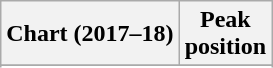<table class="wikitable sortable plainrowheaders">
<tr>
<th scope="col">Chart (2017–18)</th>
<th scope="col">Peak<br>position</th>
</tr>
<tr>
</tr>
<tr>
</tr>
</table>
